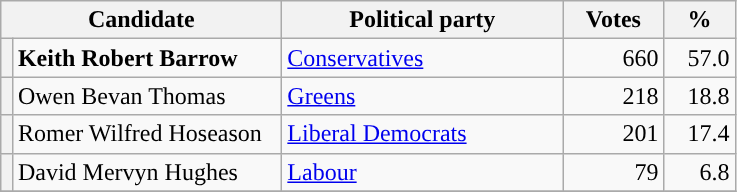<table class="wikitable">
<tr>
<th valign=top colspan="2" style="width: 180px">Candidate</th>
<th valign=top style="width: 180px">Political party</th>
<th valign=top style="width: 60px">Votes</th>
<th valign=top style="width: 40px">%</th>
</tr>
<tr>
<th style="background-color: "></th>
<td><strong>Keith Robert Barrow</strong></td>
<td><a href='#'>Conservatives</a></td>
<td align="right">660</td>
<td align="right">57.0</td>
</tr>
<tr>
<th style="background-color: "></th>
<td>Owen Bevan Thomas</td>
<td><a href='#'>Greens</a></td>
<td align="right">218</td>
<td align="right">18.8</td>
</tr>
<tr>
<th style="background-color: "></th>
<td>Romer Wilfred Hoseason</td>
<td><a href='#'>Liberal Democrats</a></td>
<td align="right">201</td>
<td align="right">17.4</td>
</tr>
<tr>
<th style="background-color: "></th>
<td>David Mervyn Hughes</td>
<td><a href='#'>Labour</a></td>
<td align="right">79</td>
<td align="right">6.8</td>
</tr>
<tr>
</tr>
</table>
